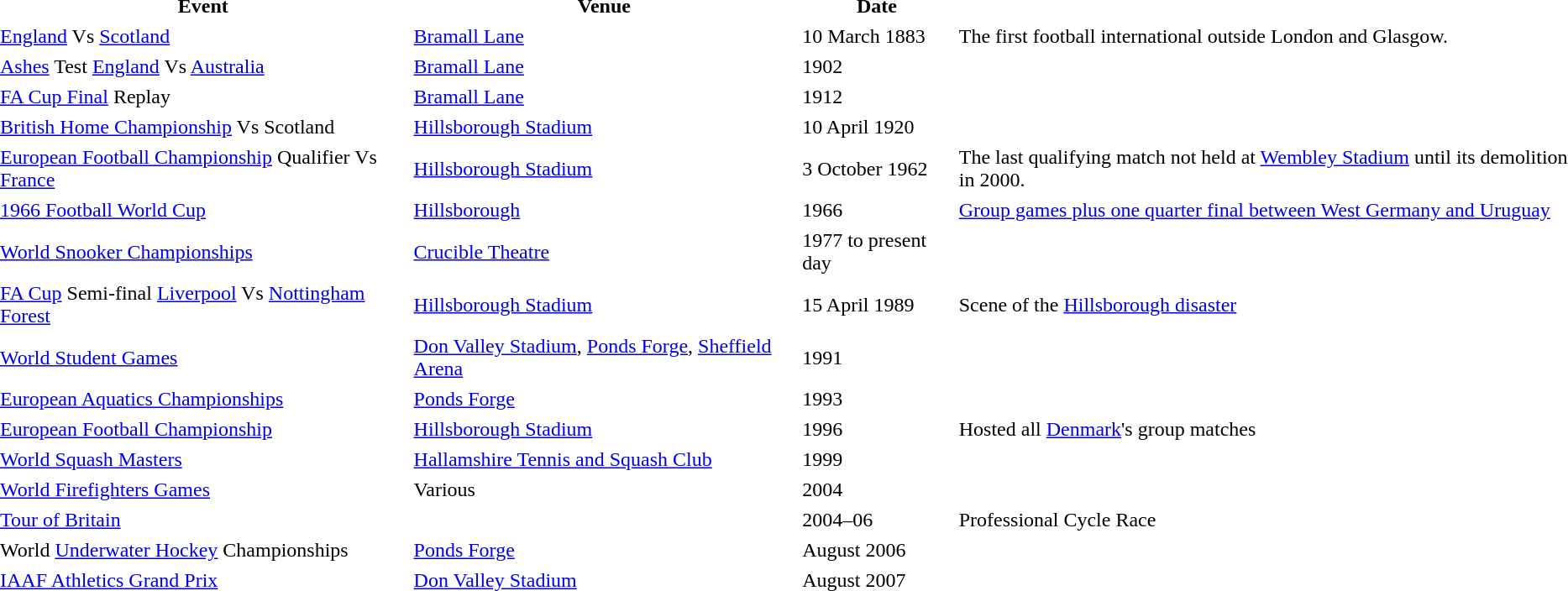<table cellpadding=2>
<tr>
<th>Event</th>
<th>Venue</th>
<th>Date</th>
</tr>
<tr>
<td><a href='#'>England</a> Vs <a href='#'>Scotland</a></td>
<td><a href='#'>Bramall Lane</a></td>
<td>10 March 1883</td>
<td>The first football international outside London and Glasgow.</td>
</tr>
<tr>
<td><a href='#'>Ashes</a> Test <a href='#'>England</a> Vs <a href='#'>Australia</a></td>
<td><a href='#'>Bramall Lane</a></td>
<td>1902</td>
</tr>
<tr>
<td><a href='#'>FA Cup Final</a> Replay</td>
<td><a href='#'>Bramall Lane</a></td>
<td>1912</td>
</tr>
<tr>
<td><a href='#'>British Home Championship</a> Vs Scotland</td>
<td><a href='#'>Hillsborough Stadium</a></td>
<td>10 April 1920</td>
</tr>
<tr>
<td><a href='#'>European Football Championship</a> Qualifier Vs <a href='#'>France</a></td>
<td><a href='#'>Hillsborough Stadium</a></td>
<td>3 October 1962</td>
<td>The last qualifying match not held at <a href='#'>Wembley Stadium</a> until its demolition in 2000.</td>
</tr>
<tr>
<td><a href='#'>1966 Football World Cup</a></td>
<td><a href='#'>Hillsborough</a></td>
<td>1966</td>
<td><a href='#'>Group games plus one quarter final between West Germany and Uruguay</a></td>
</tr>
<tr>
<td><a href='#'>World Snooker Championships</a></td>
<td><a href='#'>Crucible Theatre</a></td>
<td>1977 to present day</td>
</tr>
<tr>
<td><a href='#'>FA Cup</a> Semi-final <a href='#'>Liverpool</a> Vs <a href='#'>Nottingham Forest</a></td>
<td><a href='#'>Hillsborough Stadium</a></td>
<td>15 April 1989</td>
<td>Scene of the <a href='#'>Hillsborough disaster</a></td>
</tr>
<tr>
<td><a href='#'>World Student Games</a></td>
<td><a href='#'>Don Valley Stadium</a>, <a href='#'>Ponds Forge</a>, <a href='#'>Sheffield Arena</a></td>
<td>1991</td>
</tr>
<tr>
<td><a href='#'>European Aquatics Championships</a></td>
<td><a href='#'>Ponds Forge</a></td>
<td>1993</td>
</tr>
<tr>
<td><a href='#'>European Football Championship</a></td>
<td><a href='#'>Hillsborough Stadium</a></td>
<td>1996</td>
<td>Hosted all <a href='#'>Denmark</a>'s group matches</td>
</tr>
<tr>
<td><a href='#'>World Squash Masters</a></td>
<td><a href='#'>Hallamshire Tennis and Squash Club</a></td>
<td>1999</td>
</tr>
<tr>
<td><a href='#'>World Firefighters Games</a></td>
<td>Various</td>
<td>2004</td>
</tr>
<tr>
<td><a href='#'>Tour of Britain</a></td>
<td></td>
<td>2004–06</td>
<td>Professional Cycle Race</td>
</tr>
<tr>
<td>World <a href='#'>Underwater Hockey</a> Championships</td>
<td><a href='#'>Ponds Forge</a></td>
<td>August 2006</td>
</tr>
<tr>
<td><a href='#'>IAAF Athletics Grand Prix</a></td>
<td><a href='#'>Don Valley Stadium</a></td>
<td>August 2007</td>
</tr>
</table>
